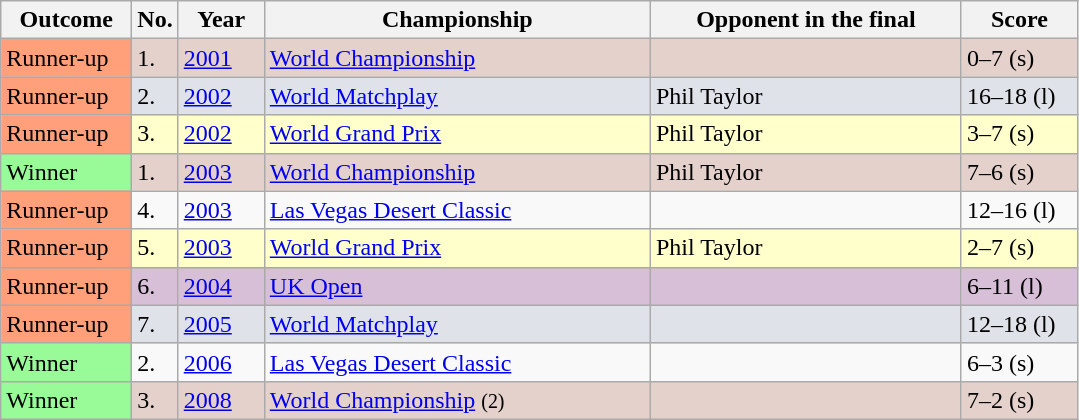<table class="sortable wikitable">
<tr>
<th width="80">Outcome</th>
<th width="20">No.</th>
<th width="50">Year</th>
<th style="width:250px;">Championship</th>
<th style="width:200px;">Opponent in the final</th>
<th width="70">Score</th>
</tr>
<tr style="background:#e5d1cb;">
<td style="background:#ffa07a;">Runner-up</td>
<td>1.</td>
<td><a href='#'>2001</a></td>
<td><a href='#'>World Championship</a></td>
<td> </td>
<td>0–7 (s)</td>
</tr>
<tr style="background:#dfe2e9;">
<td style="background:#ffa07a;">Runner-up</td>
<td>2.</td>
<td><a href='#'>2002</a></td>
<td><a href='#'>World Matchplay</a></td>
<td> Phil Taylor</td>
<td>16–18 (l)</td>
</tr>
<tr style="background:#ffc;">
<td style="background:#ffa07a;">Runner-up</td>
<td>3.</td>
<td><a href='#'>2002</a></td>
<td><a href='#'>World Grand Prix</a></td>
<td> Phil Taylor</td>
<td>3–7 (s)</td>
</tr>
<tr style="background:#e5d1cb;">
<td style="background:#98FB98">Winner</td>
<td>1.</td>
<td><a href='#'>2003</a></td>
<td><a href='#'>World Championship</a></td>
<td> Phil Taylor</td>
<td>7–6 (s)</td>
</tr>
<tr>
<td style="background:#ffa07a;">Runner-up</td>
<td>4.</td>
<td><a href='#'>2003</a></td>
<td><a href='#'>Las Vegas Desert Classic</a></td>
<td> </td>
<td>12–16 (l)</td>
</tr>
<tr style="background:#ffc;">
<td style="background:#ffa07a;">Runner-up</td>
<td>5.</td>
<td><a href='#'>2003</a></td>
<td><a href='#'>World Grand Prix</a></td>
<td> Phil Taylor</td>
<td>2–7 (s)</td>
</tr>
<tr style="background:thistle">
<td style="background:#ffa07a;">Runner-up</td>
<td>6.</td>
<td><a href='#'>2004</a></td>
<td><a href='#'>UK Open</a></td>
<td> </td>
<td>6–11 (l)</td>
</tr>
<tr style="background:#dfe2e9;">
<td style="background:#ffa07a;">Runner-up</td>
<td>7.</td>
<td><a href='#'>2005</a></td>
<td><a href='#'>World Matchplay</a></td>
<td> </td>
<td>12–18 (l)</td>
</tr>
<tr>
<td style="background:#98FB98">Winner</td>
<td>2.</td>
<td><a href='#'>2006</a></td>
<td><a href='#'>Las Vegas Desert Classic</a></td>
<td> </td>
<td>6–3 (s)</td>
</tr>
<tr style="background:#e5d1cb;">
<td style="background:#98FB98">Winner</td>
<td>3.</td>
<td><a href='#'>2008</a></td>
<td><a href='#'>World Championship</a> <small>(2)</small></td>
<td> </td>
<td>7–2 (s)</td>
</tr>
</table>
